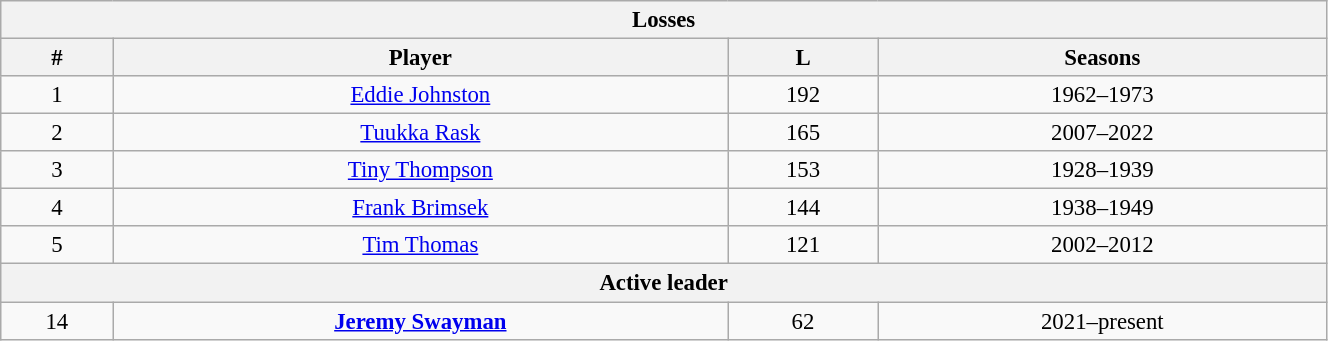<table class="wikitable" style="text-align: center; font-size: 95%" width="70%">
<tr>
<th colspan="4">Losses</th>
</tr>
<tr>
<th>#</th>
<th>Player</th>
<th>L</th>
<th>Seasons</th>
</tr>
<tr>
<td>1</td>
<td><a href='#'>Eddie Johnston</a></td>
<td>192</td>
<td>1962–1973</td>
</tr>
<tr>
<td>2</td>
<td><a href='#'>Tuukka Rask</a></td>
<td>165</td>
<td>2007–2022</td>
</tr>
<tr>
<td>3</td>
<td><a href='#'>Tiny Thompson</a></td>
<td>153</td>
<td>1928–1939</td>
</tr>
<tr>
<td>4</td>
<td><a href='#'>Frank Brimsek</a></td>
<td>144</td>
<td>1938–1949</td>
</tr>
<tr>
<td>5</td>
<td><a href='#'>Tim Thomas</a></td>
<td>121</td>
<td>2002–2012</td>
</tr>
<tr>
<th colspan="4">Active leader</th>
</tr>
<tr>
<td>14</td>
<td><strong><a href='#'>Jeremy Swayman</a></strong></td>
<td>62</td>
<td>2021–present</td>
</tr>
</table>
